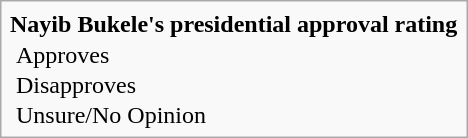<table style="float; margin-left: 1em; margin-bottom: 0.5em" class="infobox">
<tr>
<td style="text-align: center"><span><strong>Nayib Bukele's presidential approval rating</strong></span></td>
</tr>
<tr>
<td style="padding: 0 5px;"> Approves</td>
</tr>
<tr>
<td style="padding: 0 5px;"> Disapproves</td>
</tr>
<tr>
<td style="padding: 0 5px;"> Unsure/No Opinion</td>
</tr>
</table>
